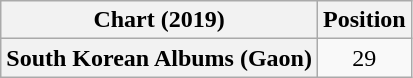<table class="wikitable plainrowheaders" style="text-align:center">
<tr>
<th scope="col">Chart (2019)</th>
<th scope="col">Position</th>
</tr>
<tr>
<th scope="row">South Korean Albums (Gaon)</th>
<td>29</td>
</tr>
</table>
